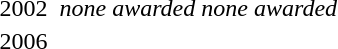<table>
<tr>
<td>2002</td>
<td></td>
<td><em>none awarded</em></td>
<td><em>none awarded</em></td>
</tr>
<tr>
<td>2006</td>
<td></td>
<td></td>
<td></td>
</tr>
</table>
